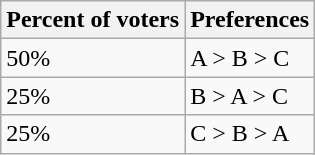<table class="wikitable">
<tr>
<th>Percent of voters</th>
<th>Preferences</th>
</tr>
<tr>
<td>50%</td>
<td>A > B > C</td>
</tr>
<tr>
<td>25%</td>
<td>B > A > C</td>
</tr>
<tr>
<td>25%</td>
<td>C > B > A</td>
</tr>
</table>
